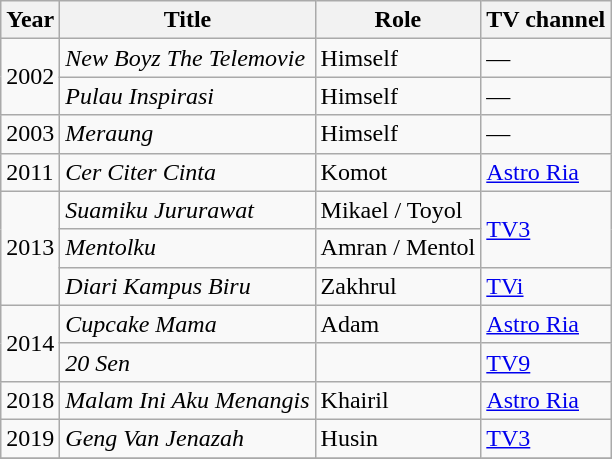<table class="wikitable">
<tr>
<th>Year</th>
<th>Title</th>
<th>Role</th>
<th>TV channel</th>
</tr>
<tr>
<td rowspan="2">2002</td>
<td><em>New Boyz The Telemovie</em></td>
<td>Himself</td>
<td>—</td>
</tr>
<tr>
<td><em>Pulau Inspirasi</em></td>
<td>Himself</td>
<td>—</td>
</tr>
<tr>
<td>2003</td>
<td><em>Meraung</em></td>
<td>Himself</td>
<td>—</td>
</tr>
<tr>
<td>2011</td>
<td><em>Cer Citer Cinta</em></td>
<td>Komot</td>
<td><a href='#'>Astro Ria</a></td>
</tr>
<tr>
<td rowspan="3">2013</td>
<td><em>Suamiku Jururawat</em></td>
<td>Mikael / Toyol</td>
<td rowspan="2"><a href='#'>TV3</a></td>
</tr>
<tr>
<td><em>Mentolku</em></td>
<td>Amran / Mentol</td>
</tr>
<tr>
<td><em>Diari Kampus Biru</em></td>
<td>Zakhrul</td>
<td><a href='#'>TVi</a></td>
</tr>
<tr>
<td rowspan="2">2014</td>
<td><em>Cupcake Mama</em></td>
<td>Adam</td>
<td><a href='#'>Astro Ria</a></td>
</tr>
<tr>
<td><em>20 Sen</em></td>
<td></td>
<td><a href='#'>TV9</a></td>
</tr>
<tr>
<td>2018</td>
<td><em>Malam Ini Aku Menangis</em></td>
<td>Khairil</td>
<td><a href='#'>Astro Ria</a></td>
</tr>
<tr>
<td>2019</td>
<td><em>Geng Van Jenazah</em></td>
<td>Husin</td>
<td><a href='#'>TV3</a></td>
</tr>
<tr>
</tr>
</table>
